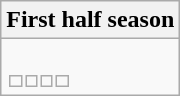<table class="wikitable">
<tr>
<th>First half season</th>
</tr>
<tr>
<td><br><table>
<tr>
<td></td>
<td></td>
<td></td>
<td></td>
</tr>
</table>
</td>
</tr>
</table>
